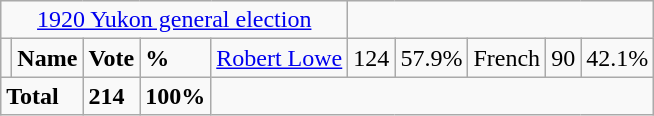<table class="wikitable">
<tr>
<td colspan=5 align=center><a href='#'>1920 Yukon general election</a></td>
</tr>
<tr>
<td></td>
<td><strong>Name </strong></td>
<td><strong>Vote</strong></td>
<td><strong>%</strong><br></td>
<td><a href='#'>Robert Lowe</a></td>
<td>124</td>
<td>57.9%<br></td>
<td>French</td>
<td>90</td>
<td>42.1%</td>
</tr>
<tr>
<td colspan=2><strong>Total</strong></td>
<td><strong>214</strong></td>
<td><strong>100%</strong></td>
</tr>
</table>
